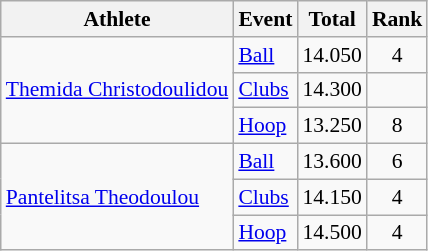<table class="wikitable" style="font-size:90%">
<tr>
<th>Athlete</th>
<th>Event</th>
<th>Total</th>
<th>Rank</th>
</tr>
<tr align=center>
<td align=left rowspan="3"><a href='#'>Themida Christodoulidou</a></td>
<td align=left><a href='#'>Ball</a></td>
<td>14.050</td>
<td>4</td>
</tr>
<tr align=center>
<td align=left><a href='#'>Clubs</a></td>
<td>14.300</td>
<td></td>
</tr>
<tr align=center>
<td align=left><a href='#'>Hoop</a></td>
<td>13.250</td>
<td>8</td>
</tr>
<tr align=center>
<td align=left rowspan="4"><a href='#'>Pantelitsa Theodoulou</a></td>
<td align=left><a href='#'>Ball</a></td>
<td>13.600</td>
<td>6</td>
</tr>
<tr align=center>
<td align=left><a href='#'>Clubs</a></td>
<td>14.150</td>
<td>4</td>
</tr>
<tr align=center>
<td align=left><a href='#'>Hoop</a></td>
<td>14.500</td>
<td>4</td>
</tr>
</table>
